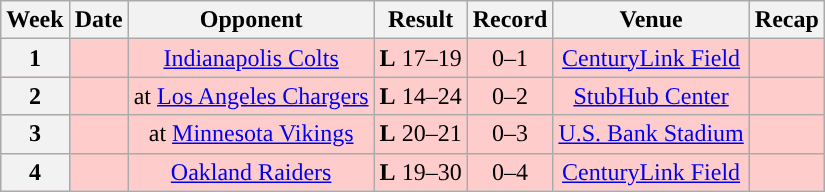<table class="wikitable" style="text-align:center">
<tr>
<th>Week</th>
<th>Date</th>
<th>Opponent</th>
<th>Result</th>
<th>Record</th>
<th>Venue</th>
<th>Recap</th>
</tr>
<tr style="background:#fcc">
<th>1</th>
<td></td>
<td><a href='#'>Indianapolis Colts</a></td>
<td><strong>L</strong> 17–19</td>
<td>0–1</td>
<td><a href='#'>CenturyLink Field</a></td>
<td></td>
</tr>
<tr style="background:#fcc">
<th>2</th>
<td></td>
<td>at <a href='#'>Los Angeles Chargers</a></td>
<td><strong>L</strong> 14–24</td>
<td>0–2</td>
<td><a href='#'>StubHub Center</a></td>
<td></td>
</tr>
<tr style="background:#fcc">
<th>3</th>
<td></td>
<td>at <a href='#'>Minnesota Vikings</a></td>
<td><strong>L</strong> 20–21</td>
<td>0–3</td>
<td><a href='#'>U.S. Bank Stadium</a></td>
<td></td>
</tr>
<tr style="background:#fcc">
<th>4</th>
<td></td>
<td><a href='#'>Oakland Raiders</a></td>
<td><strong>L</strong> 19–30</td>
<td>0–4</td>
<td><a href='#'>CenturyLink Field</a></td>
<td></td>
</tr>
</table>
